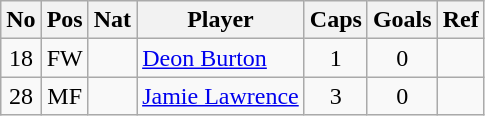<table class="wikitable" style="text-align:center; border:1px #aaa solid;">
<tr>
<th>No</th>
<th>Pos</th>
<th>Nat</th>
<th>Player</th>
<th>Caps</th>
<th>Goals</th>
<th>Ref</th>
</tr>
<tr>
<td>18</td>
<td>FW</td>
<td></td>
<td style="text-align:left;"><a href='#'>Deon Burton</a></td>
<td>1</td>
<td>0</td>
<td></td>
</tr>
<tr>
<td>28</td>
<td>MF</td>
<td></td>
<td style="text-align:left;"><a href='#'>Jamie Lawrence</a></td>
<td>3</td>
<td>0</td>
<td></td>
</tr>
</table>
